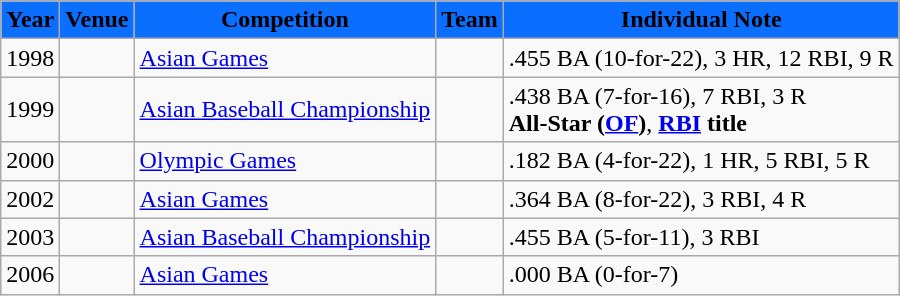<table class="wikitable">
<tr>
<th style="background:#0A6EFF"><span>Year</span></th>
<th style="background:#0A6EFF"><span>Venue</span></th>
<th style="background:#0A6EFF"><span>Competition</span></th>
<th style="background:#0A6EFF"><span>Team</span></th>
<th style="background:#0A6EFF"><span>Individual Note</span></th>
</tr>
<tr>
<td>1998</td>
<td></td>
<td><a href='#'>Asian Games</a></td>
<td style="text-align:center"></td>
<td>.455 BA (10-for-22), 3 HR, 12 RBI, 9 R</td>
</tr>
<tr>
<td>1999</td>
<td></td>
<td><a href='#'>Asian Baseball Championship</a></td>
<td style="text-align:center"></td>
<td>.438 BA (7-for-16), 7 RBI, 3 R<br><strong>All-Star (<a href='#'>OF</a>)</strong>, <strong><a href='#'>RBI</a> title</strong></td>
</tr>
<tr>
<td>2000</td>
<td></td>
<td><a href='#'>Olympic Games</a></td>
<td style="text-align:center"></td>
<td>.182 BA (4-for-22), 1 HR, 5 RBI, 5 R</td>
</tr>
<tr>
<td>2002</td>
<td></td>
<td><a href='#'>Asian Games</a></td>
<td style="text-align:center"></td>
<td>.364 BA (8-for-22), 3 RBI, 4 R</td>
</tr>
<tr>
<td>2003</td>
<td></td>
<td><a href='#'>Asian Baseball Championship</a></td>
<td style="text-align:center"></td>
<td>.455 BA (5-for-11), 3 RBI</td>
</tr>
<tr>
<td>2006</td>
<td></td>
<td><a href='#'>Asian Games</a></td>
<td style="text-align:center"></td>
<td>.000 BA (0-for-7)</td>
</tr>
</table>
